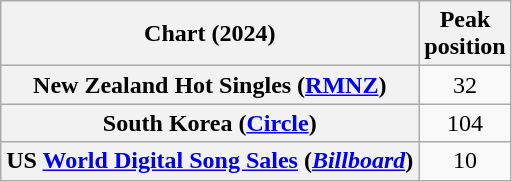<table class="wikitable sortable plainrowheaders" style="text-align:center">
<tr>
<th scope="col">Chart (2024)</th>
<th scope="col">Peak<br>position</th>
</tr>
<tr>
<th scope="row">New Zealand Hot Singles (<a href='#'>RMNZ</a>)</th>
<td>32</td>
</tr>
<tr>
<th scope="row">South Korea (<a href='#'>Circle</a>)</th>
<td>104</td>
</tr>
<tr>
<th scope="row">US <a href='#'>World Digital Song Sales</a> (<em><a href='#'>Billboard</a></em>)</th>
<td>10</td>
</tr>
</table>
